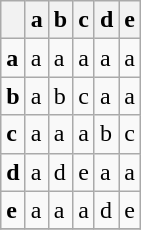<table class="wikitable">
<tr>
<th></th>
<th>a</th>
<th>b</th>
<th>c</th>
<th>d</th>
<th>e</th>
</tr>
<tr>
<td><strong>a</strong></td>
<td>a</td>
<td>a</td>
<td>a</td>
<td>a</td>
<td>a</td>
</tr>
<tr>
<td><strong>b</strong></td>
<td>a</td>
<td>b</td>
<td>c</td>
<td>a</td>
<td>a</td>
</tr>
<tr>
<td><strong>c</strong></td>
<td>a</td>
<td>a</td>
<td>a</td>
<td>b</td>
<td>c</td>
</tr>
<tr>
<td><strong>d</strong></td>
<td>a</td>
<td>d</td>
<td>e</td>
<td>a</td>
<td>a</td>
</tr>
<tr>
<td><strong>e</strong></td>
<td>a</td>
<td>a</td>
<td>a</td>
<td>d</td>
<td>e</td>
</tr>
<tr>
</tr>
</table>
